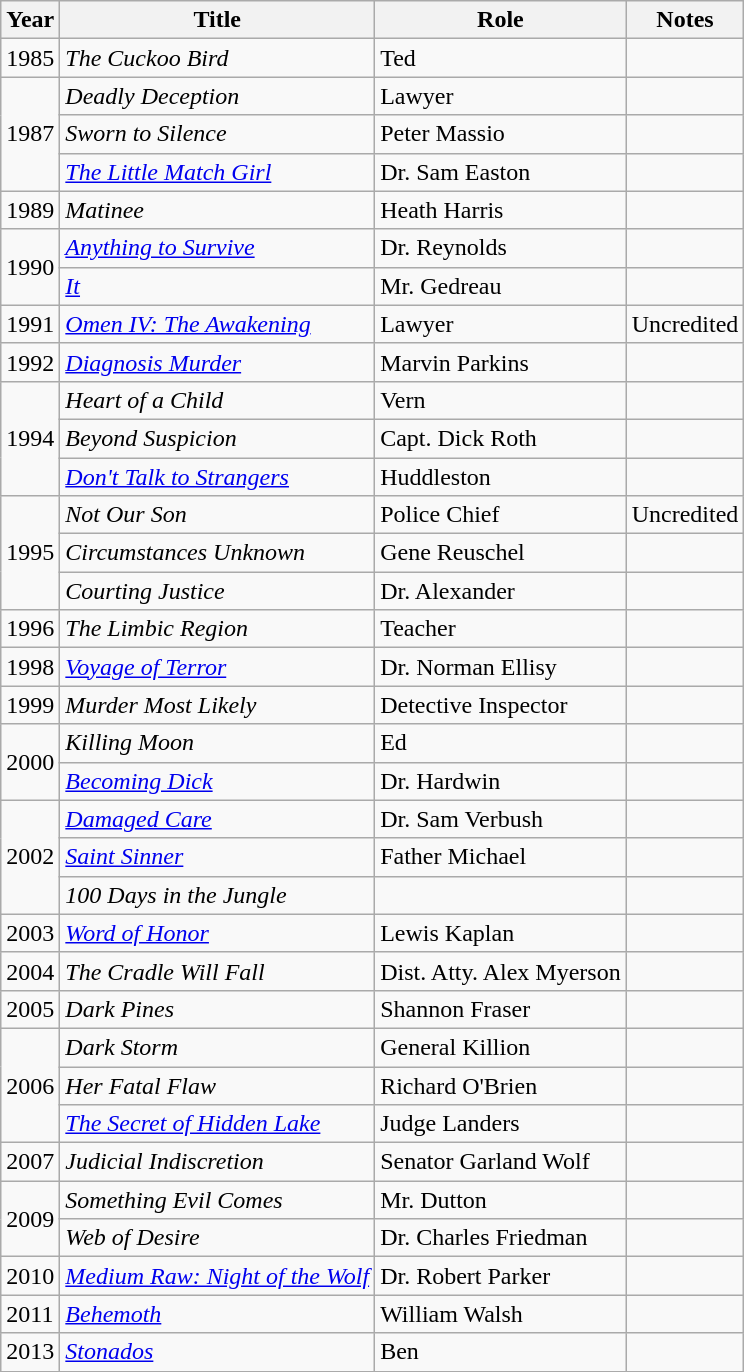<table class="wikitable sortable">
<tr>
<th>Year</th>
<th>Title</th>
<th>Role</th>
<th class="unsortable">Notes</th>
</tr>
<tr>
<td>1985</td>
<td data-sort-value="Cuckoo Bird, The"><em>The Cuckoo Bird</em></td>
<td>Ted</td>
<td></td>
</tr>
<tr>
<td rowspan=3>1987</td>
<td><em>Deadly Deception</em></td>
<td>Lawyer</td>
<td></td>
</tr>
<tr>
<td><em>Sworn to Silence</em></td>
<td>Peter Massio</td>
<td></td>
</tr>
<tr>
<td data-sort-value="Little Match Girl, The"><em><a href='#'>The Little Match Girl</a></em></td>
<td>Dr. Sam Easton</td>
<td></td>
</tr>
<tr>
<td>1989</td>
<td><em>Matinee</em></td>
<td>Heath Harris</td>
<td></td>
</tr>
<tr>
<td rowspan=2>1990</td>
<td><em><a href='#'>Anything to Survive</a></em></td>
<td>Dr. Reynolds</td>
<td></td>
</tr>
<tr>
<td><em><a href='#'>It</a></em></td>
<td>Mr. Gedreau</td>
<td></td>
</tr>
<tr>
<td>1991</td>
<td><em><a href='#'>Omen IV: The Awakening</a></em></td>
<td>Lawyer</td>
<td>Uncredited</td>
</tr>
<tr>
<td>1992</td>
<td><em><a href='#'>Diagnosis Murder</a></em></td>
<td>Marvin Parkins</td>
<td></td>
</tr>
<tr>
<td rowspan=3>1994</td>
<td><em>Heart of a Child</em></td>
<td>Vern</td>
<td></td>
</tr>
<tr>
<td><em>Beyond Suspicion</em></td>
<td>Capt. Dick Roth</td>
<td></td>
</tr>
<tr>
<td><em><a href='#'>Don't Talk to Strangers</a></em></td>
<td>Huddleston</td>
<td></td>
</tr>
<tr>
<td rowspan=3>1995</td>
<td><em>Not Our Son</em></td>
<td>Police Chief</td>
<td>Uncredited</td>
</tr>
<tr>
<td><em>Circumstances Unknown</em></td>
<td>Gene Reuschel</td>
<td></td>
</tr>
<tr>
<td><em>Courting Justice</em></td>
<td>Dr. Alexander</td>
<td></td>
</tr>
<tr>
<td>1996</td>
<td data-sort-value="Limbic Region, The"><em>The Limbic Region</em></td>
<td>Teacher</td>
<td></td>
</tr>
<tr>
<td>1998</td>
<td><em><a href='#'>Voyage of Terror</a></em></td>
<td>Dr. Norman Ellisy</td>
<td></td>
</tr>
<tr>
<td>1999</td>
<td><em>Murder Most Likely</em></td>
<td>Detective Inspector</td>
<td></td>
</tr>
<tr>
<td rowspan=2>2000</td>
<td><em>Killing Moon</em></td>
<td>Ed</td>
<td></td>
</tr>
<tr>
<td><em><a href='#'>Becoming Dick</a></em></td>
<td>Dr. Hardwin</td>
<td></td>
</tr>
<tr>
<td rowspan=3>2002</td>
<td><em><a href='#'>Damaged Care</a></em></td>
<td>Dr. Sam Verbush</td>
<td></td>
</tr>
<tr>
<td><em><a href='#'>Saint Sinner</a></em></td>
<td>Father Michael</td>
<td></td>
</tr>
<tr>
<td><em>100 Days in the Jungle</em></td>
<td></td>
<td></td>
</tr>
<tr>
<td>2003</td>
<td><em><a href='#'>Word of Honor</a></em></td>
<td>Lewis Kaplan</td>
<td></td>
</tr>
<tr>
<td>2004</td>
<td data-sort-value="Cradle Will Fall, The"><em>The Cradle Will Fall</em></td>
<td>Dist. Atty. Alex Myerson</td>
<td></td>
</tr>
<tr>
<td>2005</td>
<td><em>Dark Pines</em></td>
<td>Shannon Fraser</td>
<td></td>
</tr>
<tr>
<td rowspan=3>2006</td>
<td><em>Dark Storm</em></td>
<td>General Killion</td>
<td></td>
</tr>
<tr>
<td><em>Her Fatal Flaw</em></td>
<td>Richard O'Brien</td>
<td></td>
</tr>
<tr>
<td data-sort-value="Secret of Hidden Lake, The"><em><a href='#'>The Secret of Hidden Lake</a></em></td>
<td>Judge Landers</td>
<td></td>
</tr>
<tr>
<td>2007</td>
<td><em>Judicial Indiscretion</em></td>
<td>Senator Garland Wolf</td>
<td></td>
</tr>
<tr>
<td rowspan=2>2009</td>
<td><em>Something Evil Comes</em></td>
<td>Mr. Dutton</td>
<td></td>
</tr>
<tr>
<td><em>Web of Desire</em></td>
<td>Dr. Charles Friedman</td>
<td></td>
</tr>
<tr>
<td>2010</td>
<td><em><a href='#'>Medium Raw: Night of the Wolf</a></em></td>
<td>Dr. Robert Parker</td>
<td></td>
</tr>
<tr>
<td>2011</td>
<td><em><a href='#'>Behemoth</a></em></td>
<td>William Walsh</td>
<td></td>
</tr>
<tr>
<td>2013</td>
<td><em><a href='#'>Stonados</a></em></td>
<td>Ben</td>
<td></td>
</tr>
</table>
